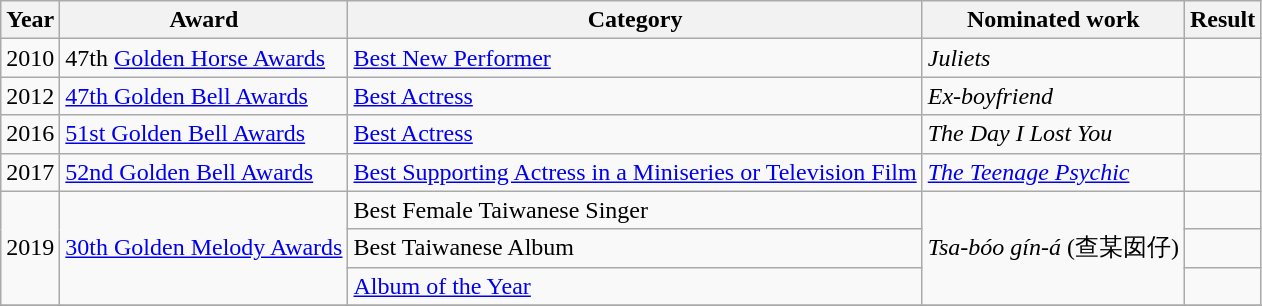<table class="wikitable sortable">
<tr>
<th>Year</th>
<th>Award</th>
<th>Category</th>
<th>Nominated work</th>
<th>Result</th>
</tr>
<tr>
<td>2010</td>
<td>47th <a href='#'>Golden Horse Awards</a></td>
<td><a href='#'>Best New Performer</a></td>
<td><em>Juliets</em></td>
<td></td>
</tr>
<tr>
<td>2012</td>
<td><a href='#'>47th Golden Bell Awards</a></td>
<td><a href='#'>Best Actress</a></td>
<td><em>Ex-boyfriend</em></td>
<td></td>
</tr>
<tr>
<td>2016</td>
<td><a href='#'>51st Golden Bell Awards</a></td>
<td><a href='#'>Best Actress</a></td>
<td><em>The Day I Lost You</em></td>
<td></td>
</tr>
<tr>
<td>2017</td>
<td><a href='#'>52nd Golden Bell Awards</a></td>
<td><a href='#'>Best Supporting Actress in a Miniseries or Television Film</a></td>
<td><em><a href='#'>The Teenage Psychic</a></em></td>
<td></td>
</tr>
<tr>
<td rowspan="3">2019</td>
<td rowspan="3"><a href='#'>30th Golden Melody Awards</a></td>
<td>Best Female Taiwanese Singer</td>
<td rowspan="3"><em>Tsa-bóo gín-á</em> (查某囡仔)</td>
<td></td>
</tr>
<tr>
<td>Best Taiwanese Album</td>
<td></td>
</tr>
<tr>
<td><a href='#'>Album of the Year</a></td>
<td></td>
</tr>
<tr>
</tr>
</table>
